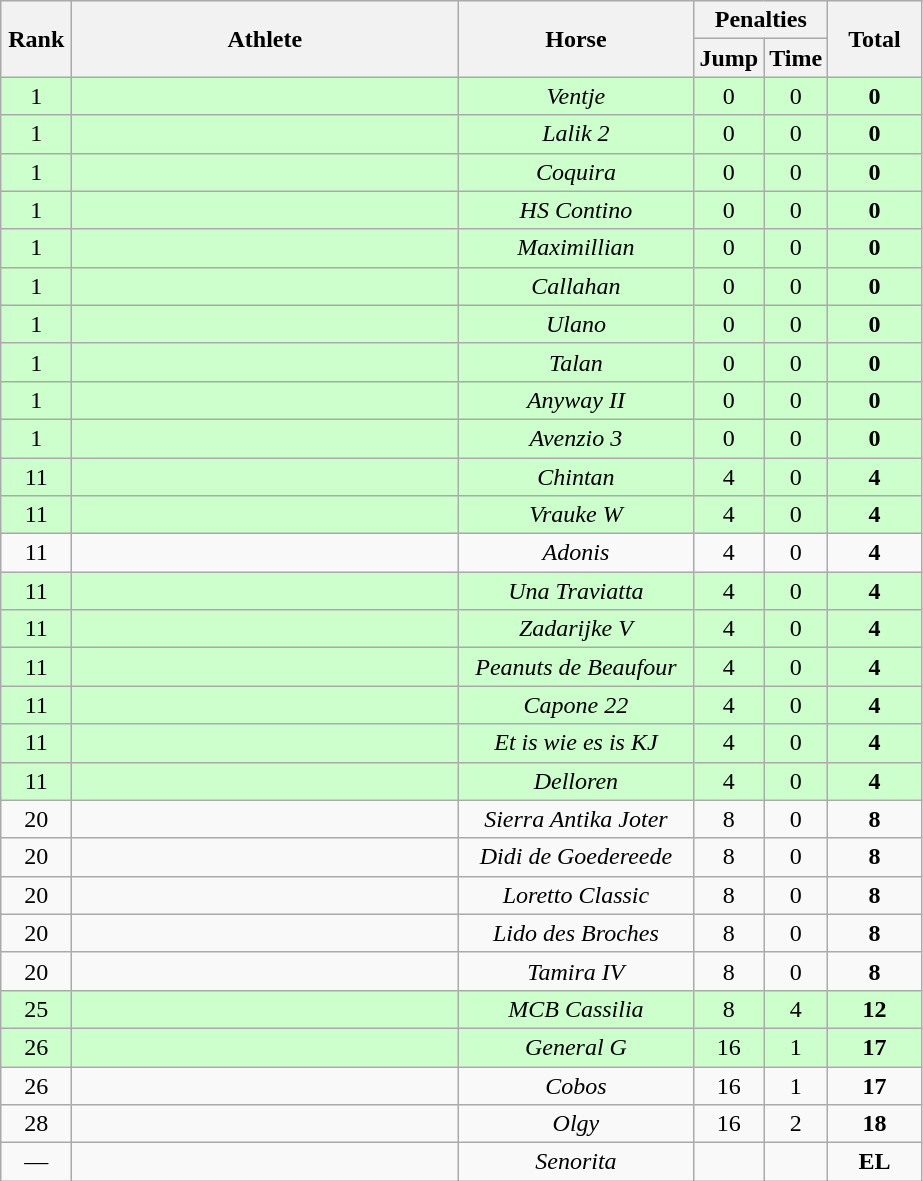<table class="wikitable" style="text-align:center">
<tr>
<th rowspan=2 width=40>Rank</th>
<th rowspan=2 width=250>Athlete</th>
<th rowspan=2 width=150>Horse</th>
<th colspan=2>Penalties</th>
<th rowspan=2 width=55>Total</th>
</tr>
<tr>
<th width=35>Jump</th>
<th width=35>Time</th>
</tr>
<tr bgcolor="ccffcc">
<td>1</td>
<td align=left></td>
<td><em>Ventje</em></td>
<td>0</td>
<td>0</td>
<td><strong>0</strong></td>
</tr>
<tr bgcolor="ccffcc">
<td>1</td>
<td align=left></td>
<td><em>Lalik 2</em></td>
<td>0</td>
<td>0</td>
<td><strong>0</strong></td>
</tr>
<tr bgcolor="ccffcc">
<td>1</td>
<td align=left></td>
<td><em>Coquira</em></td>
<td>0</td>
<td>0</td>
<td><strong>0</strong></td>
</tr>
<tr bgcolor="ccffcc">
<td>1</td>
<td align=left></td>
<td><em>HS Contino</em></td>
<td>0</td>
<td>0</td>
<td><strong>0</strong></td>
</tr>
<tr bgcolor="ccffcc">
<td>1</td>
<td align=left></td>
<td><em>Maximillian</em></td>
<td>0</td>
<td>0</td>
<td><strong>0</strong></td>
</tr>
<tr bgcolor="ccffcc">
<td>1</td>
<td align=left></td>
<td><em>Callahan</em></td>
<td>0</td>
<td>0</td>
<td><strong>0</strong></td>
</tr>
<tr bgcolor="ccffcc">
<td>1</td>
<td align=left></td>
<td><em>Ulano</em></td>
<td>0</td>
<td>0</td>
<td><strong>0</strong></td>
</tr>
<tr bgcolor="ccffcc">
<td>1</td>
<td align=left></td>
<td><em>Talan</em></td>
<td>0</td>
<td>0</td>
<td><strong>0</strong></td>
</tr>
<tr bgcolor="ccffcc">
<td>1</td>
<td align=left></td>
<td><em>Anyway II</em></td>
<td>0</td>
<td>0</td>
<td><strong>0</strong></td>
</tr>
<tr bgcolor="ccffcc">
<td>1</td>
<td align=left></td>
<td><em>Avenzio 3</em></td>
<td>0</td>
<td>0</td>
<td><strong>0</strong></td>
</tr>
<tr bgcolor="ccffcc">
<td>11</td>
<td align=left></td>
<td><em>Chintan</em></td>
<td>4</td>
<td>0</td>
<td><strong>4</strong></td>
</tr>
<tr bgcolor="ccffcc">
<td>11</td>
<td align=left></td>
<td><em>Vrauke W</em></td>
<td>4</td>
<td>0</td>
<td><strong>4</strong></td>
</tr>
<tr>
<td>11</td>
<td align=left></td>
<td><em>Adonis</em></td>
<td>4</td>
<td>0</td>
<td><strong>4</strong></td>
</tr>
<tr bgcolor="ccffcc">
<td>11</td>
<td align=left></td>
<td><em>Una Traviatta</em></td>
<td>4</td>
<td>0</td>
<td><strong>4</strong></td>
</tr>
<tr bgcolor="ccffcc">
<td>11</td>
<td align=left></td>
<td><em>Zadarijke V</em></td>
<td>4</td>
<td>0</td>
<td><strong>4</strong></td>
</tr>
<tr bgcolor="ccffcc">
<td>11</td>
<td align=left></td>
<td><em>Peanuts de Beaufour</em></td>
<td>4</td>
<td>0</td>
<td><strong>4</strong></td>
</tr>
<tr bgcolor="ccffcc">
<td>11</td>
<td align=left></td>
<td><em>Capone 22</em></td>
<td>4</td>
<td>0</td>
<td><strong>4</strong></td>
</tr>
<tr bgcolor="ccffcc">
<td>11</td>
<td align=left></td>
<td><em>Et is wie es is KJ</em></td>
<td>4</td>
<td>0</td>
<td><strong>4</strong></td>
</tr>
<tr bgcolor="ccffcc">
<td>11</td>
<td align=left></td>
<td><em>Delloren</em></td>
<td>4</td>
<td>0</td>
<td><strong>4</strong></td>
</tr>
<tr>
<td>20</td>
<td align=left></td>
<td><em>Sierra Antika Joter</em></td>
<td>8</td>
<td>0</td>
<td><strong>8</strong></td>
</tr>
<tr>
<td>20</td>
<td align=left></td>
<td><em>Didi de Goedereede</em></td>
<td>8</td>
<td>0</td>
<td><strong>8</strong></td>
</tr>
<tr>
<td>20</td>
<td align=left></td>
<td><em>Loretto Classic</em></td>
<td>8</td>
<td>0</td>
<td><strong>8</strong></td>
</tr>
<tr>
<td>20</td>
<td align=left></td>
<td><em>Lido des Broches</em></td>
<td>8</td>
<td>0</td>
<td><strong>8</strong></td>
</tr>
<tr>
<td>20</td>
<td align=left></td>
<td><em>Tamira IV</em></td>
<td>8</td>
<td>0</td>
<td><strong>8</strong></td>
</tr>
<tr bgcolor="ccffcc">
<td>25</td>
<td align=left></td>
<td><em>MCB Cassilia</em></td>
<td>8</td>
<td>4</td>
<td><strong>12</strong></td>
</tr>
<tr bgcolor="ccffcc">
<td>26</td>
<td align=left></td>
<td><em>General G</em></td>
<td>16</td>
<td>1</td>
<td><strong>17</strong></td>
</tr>
<tr>
<td>26</td>
<td align=left></td>
<td><em>Cobos</em></td>
<td>16</td>
<td>1</td>
<td><strong>17</strong></td>
</tr>
<tr>
<td>28</td>
<td align=left></td>
<td><em>Olgy</em></td>
<td>16</td>
<td>2</td>
<td><strong>18</strong></td>
</tr>
<tr>
<td>—</td>
<td align=left></td>
<td><em>Senorita</em></td>
<td></td>
<td></td>
<td><strong>EL</strong></td>
</tr>
</table>
